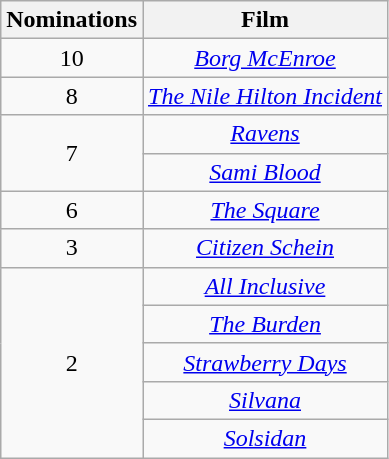<table class="wikitable" rowspan="2" style="text-align:center;">
<tr>
<th scope="col">Nominations</th>
<th scope="col">Film</th>
</tr>
<tr>
<td>10</td>
<td><em><a href='#'>Borg McEnroe</a></em></td>
</tr>
<tr>
<td>8</td>
<td><em><a href='#'>The Nile Hilton Incident</a></em></td>
</tr>
<tr>
<td rowspan=2>7</td>
<td><em><a href='#'>Ravens</a></em></td>
</tr>
<tr>
<td><em><a href='#'>Sami Blood</a></em></td>
</tr>
<tr>
<td>6</td>
<td><em><a href='#'>The Square</a></em></td>
</tr>
<tr>
<td>3</td>
<td><em><a href='#'>Citizen Schein</a></em></td>
</tr>
<tr>
<td rowspan=5>2</td>
<td><em><a href='#'>All Inclusive</a></em></td>
</tr>
<tr>
<td><em><a href='#'>The Burden</a></em></td>
</tr>
<tr>
<td><em><a href='#'>Strawberry Days</a></em></td>
</tr>
<tr>
<td><em><a href='#'>Silvana</a></em></td>
</tr>
<tr>
<td><em><a href='#'>Solsidan</a></em></td>
</tr>
</table>
